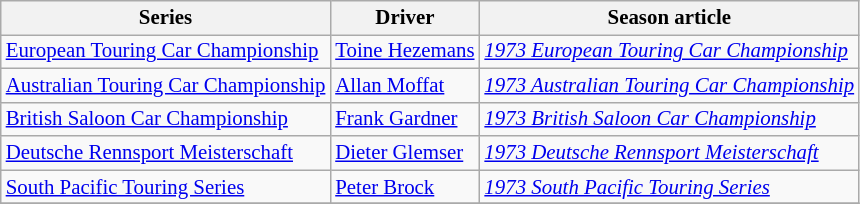<table class="wikitable" style="font-size: 87%;">
<tr>
<th>Series</th>
<th>Driver</th>
<th>Season article</th>
</tr>
<tr>
<td><a href='#'>European Touring Car Championship</a></td>
<td> <a href='#'>Toine Hezemans</a></td>
<td><em><a href='#'>1973 European Touring Car Championship</a></em></td>
</tr>
<tr>
<td><a href='#'>Australian Touring Car Championship</a></td>
<td> <a href='#'>Allan Moffat</a></td>
<td><em><a href='#'>1973 Australian Touring Car Championship</a></em></td>
</tr>
<tr>
<td><a href='#'>British Saloon Car Championship</a></td>
<td> <a href='#'>Frank Gardner</a></td>
<td><em><a href='#'>1973 British Saloon Car Championship</a></em></td>
</tr>
<tr>
<td><a href='#'>Deutsche Rennsport Meisterschaft</a></td>
<td> <a href='#'>Dieter Glemser</a></td>
<td><em><a href='#'>1973 Deutsche Rennsport Meisterschaft</a></em></td>
</tr>
<tr>
<td><a href='#'>South Pacific Touring Series</a></td>
<td> <a href='#'>Peter Brock</a></td>
<td><em><a href='#'>1973 South Pacific Touring Series</a></em></td>
</tr>
<tr>
</tr>
</table>
